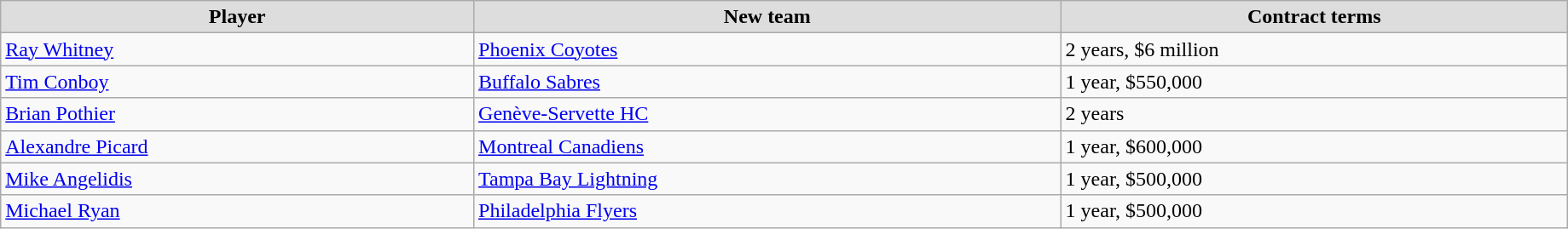<table class="wikitable" width=97%>
<tr align="center" bgcolor="#dddddd">
<td><strong>Player</strong></td>
<td><strong>New team</strong></td>
<td><strong>Contract terms</strong></td>
</tr>
<tr>
<td><a href='#'>Ray Whitney</a></td>
<td><a href='#'>Phoenix Coyotes</a></td>
<td>2 years, $6 million</td>
</tr>
<tr>
<td><a href='#'>Tim Conboy</a></td>
<td><a href='#'>Buffalo Sabres</a></td>
<td>1 year, $550,000</td>
</tr>
<tr>
<td><a href='#'>Brian Pothier</a></td>
<td><a href='#'>Genève-Servette HC</a></td>
<td>2 years</td>
</tr>
<tr>
<td><a href='#'>Alexandre Picard</a></td>
<td><a href='#'>Montreal Canadiens</a></td>
<td>1 year, $600,000</td>
</tr>
<tr>
<td><a href='#'>Mike Angelidis</a></td>
<td><a href='#'>Tampa Bay Lightning</a></td>
<td>1 year, $500,000</td>
</tr>
<tr>
<td><a href='#'>Michael Ryan</a></td>
<td><a href='#'>Philadelphia Flyers</a></td>
<td>1 year, $500,000</td>
</tr>
</table>
